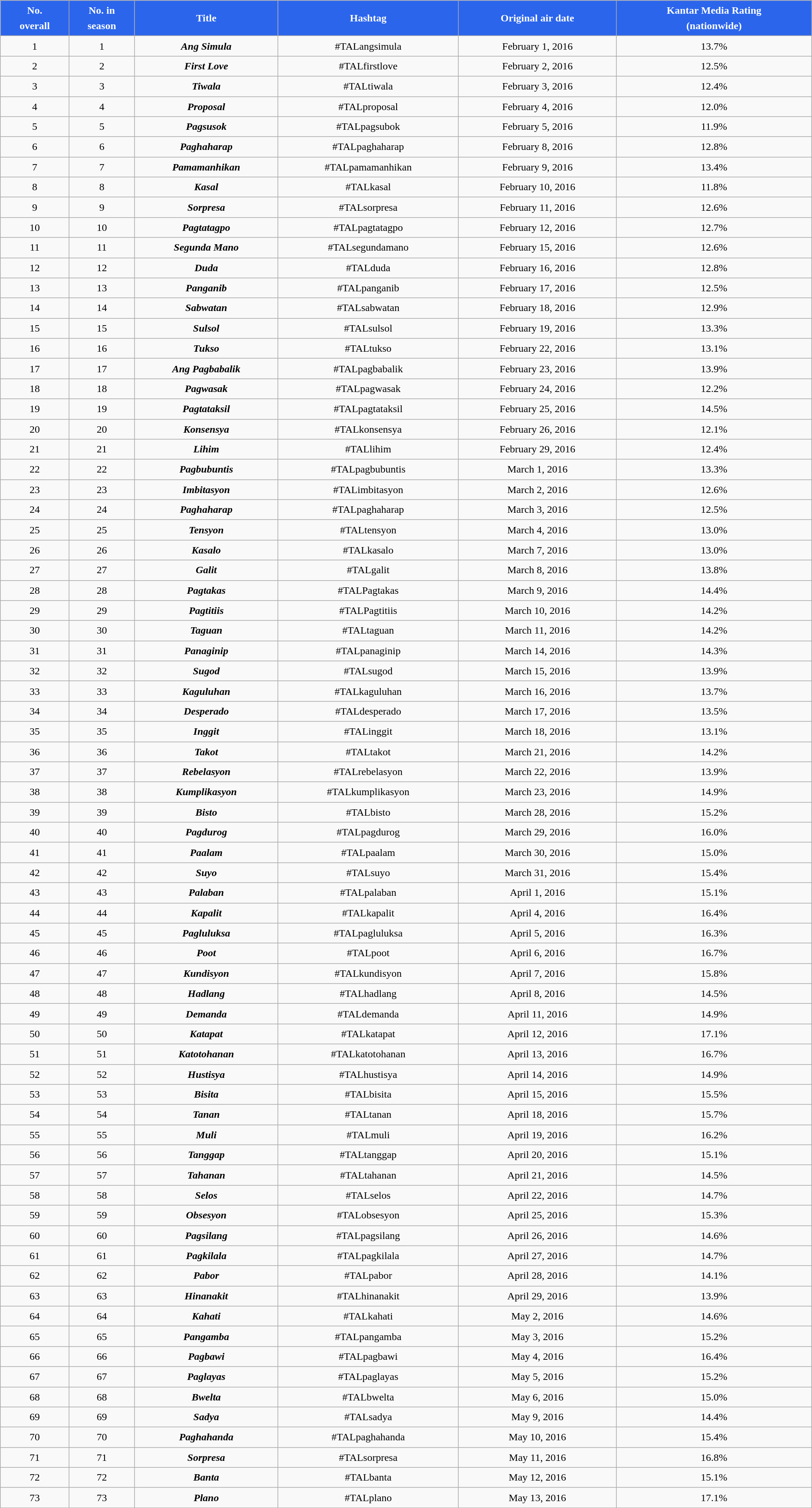<table style="text-align:center; background:#f9f9f9; line-height:16px; line-height:150%" class="wikitable" width="100%">
<tr style="color:white;">
<th style="background:#2B65EC;">No.<br>overall</th>
<th style="background:#2B65EC;">No. in<br>season</th>
<th style="background:#2B65EC;">Title</th>
<th style="background:#2B65EC;">Hashtag</th>
<th style="background:#2B65EC;">Original air date</th>
<th style="background:#2B65EC;">Kantar Media Rating <br> (nationwide)</th>
</tr>
<tr>
<td>1</td>
<td>1</td>
<td><strong><em>Ang Simula</em></strong></td>
<td>#TALangsimula</td>
<td>February 1, 2016</td>
<td>13.7%</td>
</tr>
<tr>
<td>2</td>
<td>2</td>
<td><strong><em>First Love</em></strong></td>
<td>#TALfirstlove</td>
<td>February 2, 2016</td>
<td>12.5%</td>
</tr>
<tr>
<td>3</td>
<td>3</td>
<td><strong><em>Tiwala</em></strong></td>
<td>#TALtiwala</td>
<td>February 3, 2016</td>
<td>12.4%</td>
</tr>
<tr>
<td>4</td>
<td>4</td>
<td><strong><em>Proposal</em></strong></td>
<td>#TALproposal</td>
<td>February 4, 2016</td>
<td>12.0%</td>
</tr>
<tr>
<td>5</td>
<td>5</td>
<td><strong><em>Pagsusok</em></strong></td>
<td>#TALpagsubok</td>
<td>February 5, 2016</td>
<td>11.9%</td>
</tr>
<tr>
<td>6</td>
<td>6</td>
<td><strong><em>Paghaharap</em></strong></td>
<td>#TALpaghaharap</td>
<td>February 8, 2016</td>
<td>12.8%</td>
</tr>
<tr>
<td>7</td>
<td>7</td>
<td><strong><em>Pamamanhikan</em></strong></td>
<td>#TALpamamanhikan</td>
<td>February 9, 2016</td>
<td>13.4%</td>
</tr>
<tr>
<td>8</td>
<td>8</td>
<td><strong><em>Kasal</em></strong></td>
<td>#TALkasal</td>
<td>February 10, 2016</td>
<td>11.8%</td>
</tr>
<tr>
<td>9</td>
<td>9</td>
<td><strong><em>Sorpresa</em></strong></td>
<td>#TALsorpresa</td>
<td>February 11, 2016</td>
<td>12.6%</td>
</tr>
<tr>
<td>10</td>
<td>10</td>
<td><strong><em>Pagtatagpo</em></strong></td>
<td>#TALpagtatagpo</td>
<td>February 12, 2016</td>
<td>12.7%</td>
</tr>
<tr>
<td>11</td>
<td>11</td>
<td><strong><em>Segunda Mano</em></strong></td>
<td>#TALsegundamano</td>
<td>February 15, 2016</td>
<td>12.6%</td>
</tr>
<tr>
<td>12</td>
<td>12</td>
<td><strong><em>Duda</em></strong></td>
<td>#TALduda</td>
<td>February 16, 2016</td>
<td>12.8%</td>
</tr>
<tr>
<td>13</td>
<td>13</td>
<td><strong><em>Panganib</em></strong></td>
<td>#TALpanganib</td>
<td>February 17, 2016</td>
<td>12.5%</td>
</tr>
<tr>
<td>14</td>
<td>14</td>
<td><strong><em>Sabwatan</em></strong></td>
<td>#TALsabwatan</td>
<td>February 18, 2016</td>
<td>12.9%</td>
</tr>
<tr>
<td>15</td>
<td>15</td>
<td><strong><em>Sulsol</em></strong></td>
<td>#TALsulsol</td>
<td>February 19, 2016</td>
<td>13.3%</td>
</tr>
<tr>
<td>16</td>
<td>16</td>
<td><strong><em>Tukso</em></strong></td>
<td>#TALtukso</td>
<td>February 22, 2016</td>
<td>13.1%</td>
</tr>
<tr>
<td>17</td>
<td>17</td>
<td><strong><em>Ang Pagbabalik</em></strong></td>
<td>#TALpagbabalik</td>
<td>February 23, 2016</td>
<td>13.9%</td>
</tr>
<tr>
<td>18</td>
<td>18</td>
<td><strong><em>Pagwasak</em></strong></td>
<td>#TALpagwasak</td>
<td>February 24, 2016</td>
<td>12.2%</td>
</tr>
<tr>
<td>19</td>
<td>19</td>
<td><strong><em>Pagtataksil</em></strong></td>
<td>#TALpagtataksil</td>
<td>February 25, 2016</td>
<td>14.5%</td>
</tr>
<tr>
<td>20</td>
<td>20</td>
<td><strong><em>Konsensya</em></strong></td>
<td>#TALkonsensya</td>
<td>February 26, 2016</td>
<td>12.1%</td>
</tr>
<tr>
<td>21</td>
<td>21</td>
<td><strong><em>Lihim</em></strong></td>
<td>#TALlihim</td>
<td>February 29, 2016</td>
<td>12.4%</td>
</tr>
<tr>
<td>22</td>
<td>22</td>
<td><strong><em>Pagbubuntis</em></strong></td>
<td>#TALpagbubuntis</td>
<td>March 1, 2016</td>
<td>13.3%</td>
</tr>
<tr>
<td>23</td>
<td>23</td>
<td><strong><em>Imbitasyon</em></strong></td>
<td>#TALimbitasyon</td>
<td>March 2, 2016</td>
<td>12.6%</td>
</tr>
<tr>
<td>24</td>
<td>24</td>
<td><strong><em>Paghaharap</em></strong></td>
<td>#TALpaghaharap</td>
<td>March 3, 2016</td>
<td>12.5%</td>
</tr>
<tr>
<td>25</td>
<td>25</td>
<td><strong><em>Tensyon</em></strong></td>
<td>#TALtensyon</td>
<td>March 4, 2016</td>
<td>13.0%</td>
</tr>
<tr>
<td>26</td>
<td>26</td>
<td><strong><em>Kasalo</em></strong></td>
<td>#TALkasalo</td>
<td>March 7, 2016</td>
<td>13.0%</td>
</tr>
<tr>
<td>27</td>
<td>27</td>
<td><strong><em>Galit</em></strong></td>
<td>#TALgalit</td>
<td>March 8, 2016</td>
<td>13.8%</td>
</tr>
<tr>
<td>28</td>
<td>28</td>
<td><strong><em>Pagtakas</em></strong></td>
<td>#TALPagtakas</td>
<td>March 9, 2016</td>
<td>14.4%</td>
</tr>
<tr>
<td>29</td>
<td>29</td>
<td><strong><em>Pagtitiis</em></strong></td>
<td>#TALPagtitiis</td>
<td>March 10, 2016</td>
<td>14.2%</td>
</tr>
<tr>
<td>30</td>
<td>30</td>
<td><strong><em>Taguan</em></strong></td>
<td>#TALtaguan</td>
<td>March 11, 2016</td>
<td>14.2%</td>
</tr>
<tr>
<td>31</td>
<td>31</td>
<td><strong><em>Panaginip</em></strong></td>
<td>#TALpanaginip</td>
<td>March 14, 2016</td>
<td>14.3%</td>
</tr>
<tr>
<td>32</td>
<td>32</td>
<td><strong><em>Sugod</em></strong></td>
<td>#TALsugod</td>
<td>March 15, 2016</td>
<td>13.9%</td>
</tr>
<tr>
<td>33</td>
<td>33</td>
<td><strong><em>Kaguluhan</em></strong></td>
<td>#TALkaguluhan</td>
<td>March 16, 2016</td>
<td>13.7%</td>
</tr>
<tr>
<td>34</td>
<td>34</td>
<td><strong><em>Desperado</em></strong></td>
<td>#TALdesperado</td>
<td>March 17, 2016</td>
<td>13.5%</td>
</tr>
<tr>
<td>35</td>
<td>35</td>
<td><strong><em>Inggit</em></strong></td>
<td>#TALinggit</td>
<td>March 18, 2016</td>
<td>13.1%</td>
</tr>
<tr>
<td>36</td>
<td>36</td>
<td><strong><em>Takot</em></strong></td>
<td>#TALtakot</td>
<td>March 21, 2016</td>
<td>14.2%</td>
</tr>
<tr>
<td>37</td>
<td>37</td>
<td><strong><em>Rebelasyon</em></strong></td>
<td>#TALrebelasyon</td>
<td>March 22, 2016</td>
<td>13.9%</td>
</tr>
<tr>
<td>38</td>
<td>38</td>
<td><strong><em>Kumplikasyon</em></strong></td>
<td>#TALkumplikasyon</td>
<td>March 23, 2016</td>
<td>14.9%</td>
</tr>
<tr>
<td>39</td>
<td>39</td>
<td><strong><em>Bisto</em></strong></td>
<td>#TALbisto</td>
<td>March 28, 2016</td>
<td>15.2%</td>
</tr>
<tr>
<td>40</td>
<td>40</td>
<td><strong><em>Pagdurog</em></strong></td>
<td>#TALpagdurog</td>
<td>March 29, 2016</td>
<td>16.0%</td>
</tr>
<tr>
<td>41</td>
<td>41</td>
<td><strong><em>Paalam</em></strong></td>
<td>#TALpaalam</td>
<td>March 30, 2016</td>
<td>15.0%</td>
</tr>
<tr>
<td>42</td>
<td>42</td>
<td><strong><em>Suyo</em></strong></td>
<td>#TALsuyo</td>
<td>March 31, 2016</td>
<td>15.4%</td>
</tr>
<tr>
<td>43</td>
<td>43</td>
<td><strong><em>Palaban</em></strong></td>
<td>#TALpalaban</td>
<td>April 1, 2016</td>
<td>15.1%</td>
</tr>
<tr>
<td>44</td>
<td>44</td>
<td><strong><em>Kapalit</em></strong></td>
<td>#TALkapalit</td>
<td>April 4, 2016</td>
<td>16.4%</td>
</tr>
<tr>
<td>45</td>
<td>45</td>
<td><strong><em>Pagluluksa</em></strong></td>
<td>#TALpagluluksa</td>
<td>April 5, 2016</td>
<td>16.3%</td>
</tr>
<tr>
<td>46</td>
<td>46</td>
<td><strong><em>Poot</em></strong></td>
<td>#TALpoot</td>
<td>April 6, 2016</td>
<td>16.7%</td>
</tr>
<tr>
<td>47</td>
<td>47</td>
<td><strong><em>Kundisyon</em></strong></td>
<td>#TALkundisyon</td>
<td>April 7, 2016</td>
<td>15.8%</td>
</tr>
<tr>
<td>48</td>
<td>48</td>
<td><strong><em>Hadlang</em></strong></td>
<td>#TALhadlang</td>
<td>April 8, 2016</td>
<td>14.5%</td>
</tr>
<tr>
<td>49</td>
<td>49</td>
<td><strong><em>Demanda</em></strong></td>
<td>#TALdemanda</td>
<td>April 11, 2016</td>
<td>14.9%</td>
</tr>
<tr>
<td>50</td>
<td>50</td>
<td><strong><em>Katapat</em></strong></td>
<td>#TALkatapat</td>
<td>April 12, 2016</td>
<td>17.1%</td>
</tr>
<tr>
<td>51</td>
<td>51</td>
<td><strong><em>Katotohanan</em></strong></td>
<td>#TALkatotohanan</td>
<td>April 13, 2016</td>
<td>16.7%</td>
</tr>
<tr>
<td>52</td>
<td>52</td>
<td><strong><em>Hustisya</em></strong></td>
<td>#TALhustisya</td>
<td>April 14, 2016</td>
<td>14.9%</td>
</tr>
<tr>
<td>53</td>
<td>53</td>
<td><strong><em>Bisita</em></strong></td>
<td>#TALbisita</td>
<td>April 15, 2016</td>
<td>15.5%</td>
</tr>
<tr>
<td>54</td>
<td>54</td>
<td><strong><em>Tanan</em></strong></td>
<td>#TALtanan</td>
<td>April 18, 2016</td>
<td>15.7%</td>
</tr>
<tr>
<td>55</td>
<td>55</td>
<td><strong><em>Muli</em></strong></td>
<td>#TALmuli</td>
<td>April 19, 2016</td>
<td>16.2%</td>
</tr>
<tr>
<td>56</td>
<td>56</td>
<td><strong><em>Tanggap</em></strong></td>
<td>#TALtanggap</td>
<td>April 20, 2016</td>
<td>15.1%</td>
</tr>
<tr>
<td>57</td>
<td>57</td>
<td><strong><em>Tahanan</em></strong></td>
<td>#TALtahanan</td>
<td>April 21, 2016</td>
<td>14.5%</td>
</tr>
<tr>
<td>58</td>
<td>58</td>
<td><strong><em>Selos</em></strong></td>
<td>#TALselos</td>
<td>April 22, 2016</td>
<td>14.7%</td>
</tr>
<tr>
<td>59</td>
<td>59</td>
<td><strong><em>Obsesyon</em></strong></td>
<td>#TALobsesyon</td>
<td>April 25, 2016</td>
<td>15.3%</td>
</tr>
<tr>
<td>60</td>
<td>60</td>
<td><strong><em>Pagsilang</em></strong></td>
<td>#TALpagsilang</td>
<td>April 26, 2016</td>
<td>14.6%</td>
</tr>
<tr>
<td>61</td>
<td>61</td>
<td><strong><em>Pagkilala</em></strong></td>
<td>#TALpagkilala</td>
<td>April 27, 2016</td>
<td>14.7%</td>
</tr>
<tr>
<td>62</td>
<td>62</td>
<td><strong><em>Pabor</em></strong></td>
<td>#TALpabor</td>
<td>April 28, 2016</td>
<td>14.1%</td>
</tr>
<tr>
<td>63</td>
<td>63</td>
<td><strong><em>Hinanakit</em></strong></td>
<td>#TALhinanakit</td>
<td>April 29, 2016</td>
<td>13.9%</td>
</tr>
<tr>
<td>64</td>
<td>64</td>
<td><strong><em>Kahati</em></strong></td>
<td>#TALkahati</td>
<td>May 2, 2016</td>
<td>14.6%</td>
</tr>
<tr>
<td>65</td>
<td>65</td>
<td><strong><em>Pangamba</em></strong></td>
<td>#TALpangamba</td>
<td>May 3, 2016</td>
<td>15.2%</td>
</tr>
<tr>
<td>66</td>
<td>66</td>
<td><strong><em>Pagbawi</em></strong></td>
<td>#TALpagbawi</td>
<td>May 4, 2016</td>
<td>16.4%</td>
</tr>
<tr>
<td>67</td>
<td>67</td>
<td><strong><em>Paglayas</em></strong></td>
<td>#TALpaglayas</td>
<td>May 5, 2016</td>
<td>15.2%</td>
</tr>
<tr>
<td>68</td>
<td>68</td>
<td><strong><em>Bwelta</em></strong></td>
<td>#TALbwelta</td>
<td>May 6, 2016</td>
<td>15.0%</td>
</tr>
<tr>
<td>69</td>
<td>69</td>
<td><strong><em>Sadya</em></strong></td>
<td>#TALsadya</td>
<td>May 9, 2016</td>
<td>14.4%</td>
</tr>
<tr>
<td>70</td>
<td>70</td>
<td><strong><em>Paghahanda</em></strong></td>
<td>#TALpaghahanda</td>
<td>May 10, 2016</td>
<td>15.4%</td>
</tr>
<tr>
<td>71</td>
<td>71</td>
<td><strong><em>Sorpresa</em></strong></td>
<td>#TALsorpresa</td>
<td>May 11, 2016</td>
<td>16.8%</td>
</tr>
<tr>
<td>72</td>
<td>72</td>
<td><strong><em>Banta</em></strong></td>
<td>#TALbanta</td>
<td>May 12, 2016</td>
<td>15.1%</td>
</tr>
<tr>
<td>73</td>
<td>73</td>
<td><strong><em>Plano</em></strong></td>
<td>#TALplano</td>
<td>May 13, 2016</td>
<td>17.1%<br></td>
</tr>
</table>
